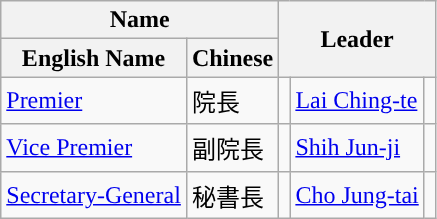<table class="wikitable sortable">
<tr>
<th colspan="2">Name</th>
<th colspan="3" rowspan="2">Leader</th>
</tr>
<tr>
<th>English Name</th>
<th>Chinese</th>
</tr>
<tr>
<td><a href='#'>Premier</a></td>
<td>院長</td>
<td style="background:"></td>
<td><a href='#'>Lai Ching-te</a></td>
<td></td>
</tr>
<tr>
<td><a href='#'>Vice Premier</a></td>
<td>副院長</td>
<td style="background:"></td>
<td><a href='#'>Shih Jun-ji</a></td>
<td></td>
</tr>
<tr>
<td><a href='#'>Secretary-General</a></td>
<td>秘書長</td>
<td style="background:"></td>
<td><a href='#'>Cho Jung-tai</a></td>
<td></td>
</tr>
</table>
